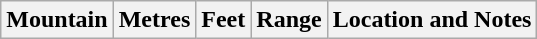<table class="sortable wikitable">
<tr>
<th>Mountain</th>
<th>Metres</th>
<th>Feet</th>
<th>Range</th>
<th>Location and Notes<br>





































































































































</th>
</tr>
</table>
